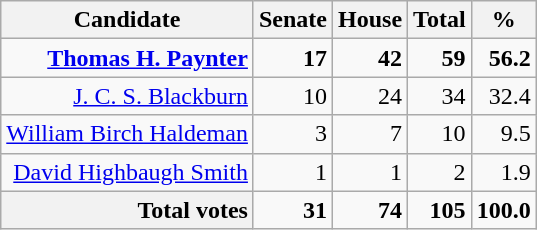<table class="wikitable plainrowheaders" style="text-align: right;">
<tr>
<th scope="col">Candidate</th>
<th scope="col">Senate</th>
<th scope="col">House</th>
<th scope="col">Total</th>
<th scope="col">%</th>
</tr>
<tr>
<td><strong><a href='#'>Thomas H. Paynter</a></strong></td>
<td><strong>17</strong></td>
<td><strong>42</strong></td>
<td><strong>59</strong></td>
<td><strong>56.2</strong></td>
</tr>
<tr>
<td><a href='#'>J. C. S. Blackburn</a></td>
<td>10</td>
<td>24</td>
<td>34</td>
<td>32.4</td>
</tr>
<tr>
<td><a href='#'>William Birch Haldeman</a></td>
<td>3</td>
<td>7</td>
<td>10</td>
<td>9.5</td>
</tr>
<tr>
<td><a href='#'>David Highbaugh Smith</a></td>
<td>1</td>
<td>1</td>
<td>2</td>
<td>1.9</td>
</tr>
<tr>
<th scope="row" style=text-align:right><strong>Total votes</strong></th>
<td><strong>31</strong></td>
<td><strong>74</strong></td>
<td><strong>105</strong></td>
<td><strong>100.0</strong></td>
</tr>
</table>
